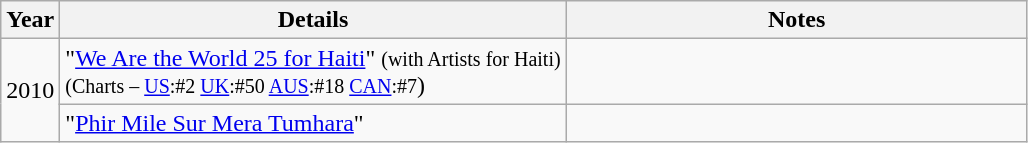<table class="wikitable">
<tr>
<th>Year</th>
<th>Details</th>
<th class="unsortable" style="width: 300px;">Notes</th>
</tr>
<tr>
<td rowspan="2">2010</td>
<td style="text-align:left;">"<a href='#'>We Are the World 25 for Haiti</a>" <small>(with Artists for Haiti)<br>(Charts – <a href='#'>US</a>:#2 <a href='#'>UK</a>:#50 <a href='#'>AUS</a>:#18 <a href='#'>CAN</a>:#7</small>)</td>
<td></td>
</tr>
<tr>
<td style="text-align:left;">"<a href='#'>Phir Mile Sur Mera Tumhara</a>"</td>
<td></td>
</tr>
</table>
